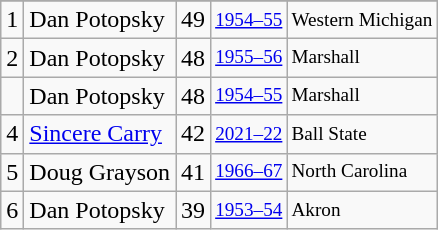<table class="wikitable">
<tr>
</tr>
<tr>
<td>1</td>
<td>Dan Potopsky</td>
<td>49</td>
<td style="font-size:80%;"><a href='#'>1954–55</a></td>
<td style="font-size:80%;">Western Michigan</td>
</tr>
<tr>
<td>2</td>
<td>Dan Potopsky</td>
<td>48</td>
<td style="font-size:80%;"><a href='#'>1955–56</a></td>
<td style="font-size:80%;">Marshall</td>
</tr>
<tr>
<td></td>
<td>Dan Potopsky</td>
<td>48</td>
<td style="font-size:80%;"><a href='#'>1954–55</a></td>
<td style="font-size:80%;">Marshall</td>
</tr>
<tr>
<td>4</td>
<td><a href='#'>Sincere Carry</a></td>
<td>42</td>
<td style="font-size:80%;"><a href='#'>2021–22</a></td>
<td style="font-size:80%;">Ball State</td>
</tr>
<tr>
<td>5</td>
<td>Doug Grayson</td>
<td>41</td>
<td style="font-size:80%;"><a href='#'>1966–67</a></td>
<td style="font-size:80%;">North Carolina</td>
</tr>
<tr>
<td>6</td>
<td>Dan Potopsky</td>
<td>39</td>
<td style="font-size:80%;"><a href='#'>1953–54</a></td>
<td style="font-size:80%;">Akron</td>
</tr>
</table>
